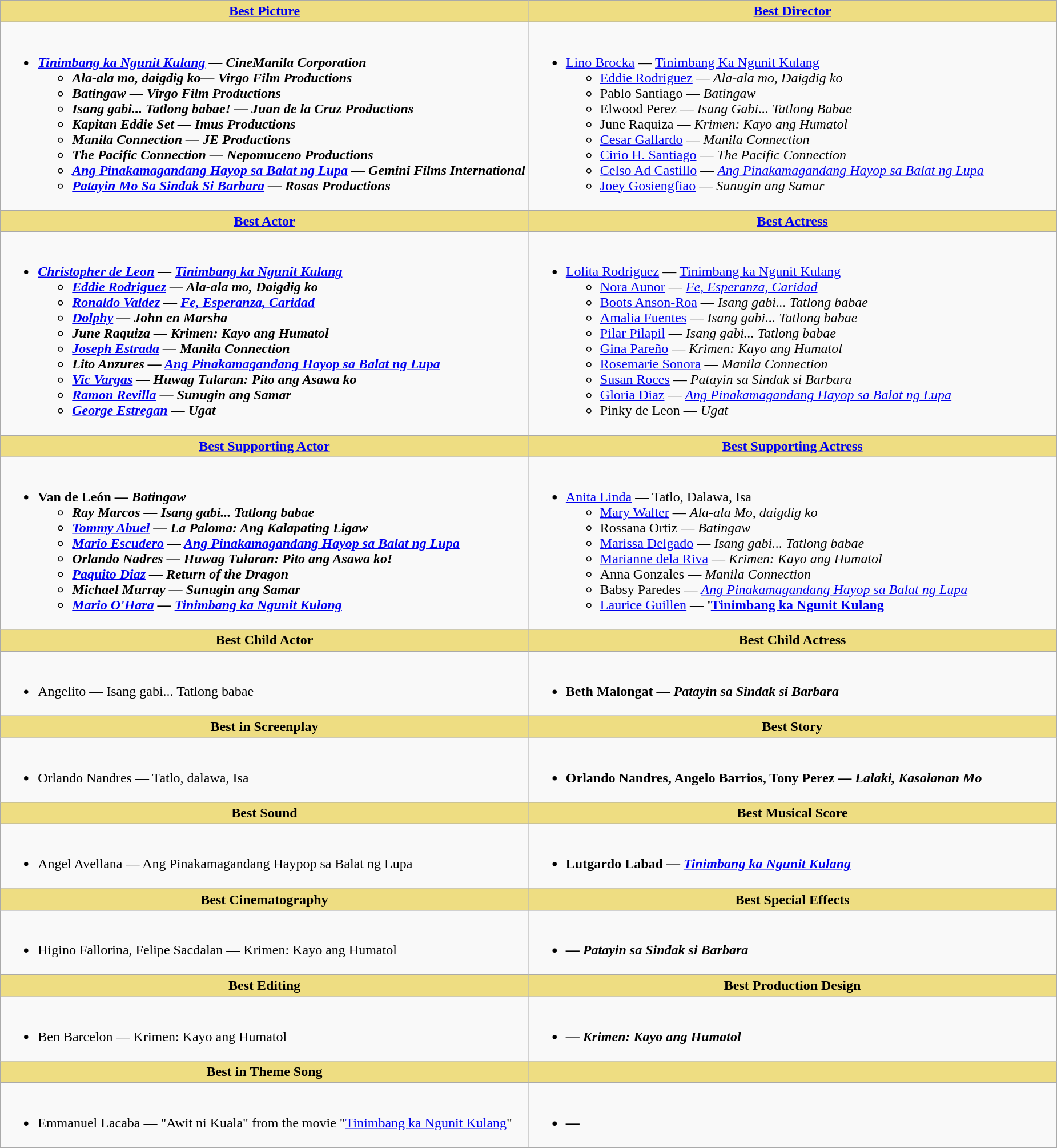<table class=wikitable>
<tr>
<th style="background:#EEDD82; width:50%"><a href='#'>Best Picture</a></th>
<th style="background:#EEDD82; width:50%"><a href='#'>Best Director</a></th>
</tr>
<tr>
<td valign="top"><br><ul><li><strong><em><a href='#'>Tinimbang ka Ngunit Kulang</a><em> — CineManila Corporation<strong><ul><li>Ala-ala mo, daigdig ko— </em>Virgo Film Productions<em></li><li>Batingaw — </em>Virgo Film Productions<em></li><li>Isang gabi... Tatlong babae! — </em>Juan de la Cruz Productions<em></li><li>Kapitan Eddie Set — </em>Imus Productions<em></li><li>Manila Connection — </em>JE Productions<em></li><li>The Pacific Connection — </em>Nepomuceno Productions<em></li><li><a href='#'>Ang Pinakamagandang Hayop sa Balat ng Lupa</a> — </em>Gemini Films International<em></li><li><a href='#'>Patayin Mo Sa Sindak Si Barbara</a> — </em>Rosas Productions<em></li></ul></li></ul></td>
<td valign="top"><br><ul><li></strong><a href='#'>Lino Brocka</a> — </em><a href='#'>Tinimbang Ka Ngunit Kulang</a></em></strong><ul><li><a href='#'>Eddie Rodriguez</a> — <em>Ala-ala mo, Daigdig ko</em></li><li>Pablo Santiago — <em>Batingaw</em></li><li>Elwood Perez — <em>Isang Gabi... Tatlong Babae</em></li><li>June Raquiza — <em>Krimen: Kayo ang Humatol</em></li><li><a href='#'>Cesar Gallardo</a> — <em>Manila Connection</em></li><li><a href='#'>Cirio H. Santiago</a> — <em>The Pacific Connection</em></li><li><a href='#'>Celso Ad Castillo</a> — <em><a href='#'>Ang Pinakamagandang Hayop sa Balat ng Lupa</a></em></li><li><a href='#'>Joey Gosiengfiao</a> — <em>Sunugin ang Samar</em></li></ul></li></ul></td>
</tr>
<tr>
<th style="background:#EEDD82; width:50%"><a href='#'>Best Actor</a></th>
<th style="background:#EEDD82; width:50%"><a href='#'>Best Actress</a></th>
</tr>
<tr>
<td valign="top"><br><ul><li><strong><em><a href='#'>Christopher de Leon</a> — <em><a href='#'>Tinimbang ka Ngunit Kulang</a><strong><ul><li><a href='#'>Eddie Rodriguez</a> — </em>Ala-ala mo, Daigdig ko<em></li><li><a href='#'>Ronaldo Valdez</a> — </em><a href='#'>Fe, Esperanza, Caridad</a><em></li><li><a href='#'>Dolphy</a> — </em>John en Marsha<em></li><li>June Raquiza — </em>Krimen: Kayo ang Humatol<em></li><li><a href='#'>Joseph Estrada</a> — </em>Manila Connection<em></li><li>Lito Anzures — </em><a href='#'>Ang Pinakamagandang Hayop sa Balat ng Lupa</a><em></li><li><a href='#'>Vic Vargas</a> — </em>Huwag Tularan: Pito ang Asawa ko<em></li><li><a href='#'>Ramon Revilla</a> — </em>Sunugin ang Samar<em></li><li><a href='#'>George Estregan</a> — </em>Ugat<em></li></ul></li></ul></td>
<td valign="top"><br><ul><li></strong><a href='#'>Lolita Rodriguez</a> — </em><a href='#'>Tinimbang ka Ngunit Kulang</a></em></strong><ul><li><a href='#'>Nora Aunor</a> — <em><a href='#'>Fe, Esperanza, Caridad</a></em></li><li><a href='#'>Boots Anson-Roa</a> — <em>Isang gabi... Tatlong babae</em></li><li><a href='#'>Amalia Fuentes</a> — <em>Isang gabi... Tatlong babae</em></li><li><a href='#'>Pilar Pilapil</a> — <em>Isang gabi... Tatlong babae</em></li><li><a href='#'>Gina Pareño</a> — <em>Krimen: Kayo ang Humatol</em></li><li><a href='#'>Rosemarie Sonora</a> — <em>Manila Connection</em></li><li><a href='#'>Susan Roces</a> — <em>Patayin sa Sindak si Barbara</em></li><li><a href='#'>Gloria Diaz</a> — <em><a href='#'>Ang Pinakamagandang Hayop sa Balat ng Lupa</a></em></li><li>Pinky de Leon — <em>Ugat</em></li></ul></li></ul></td>
</tr>
<tr>
<th style="background:#EEDD82; width:50%"><a href='#'>Best Supporting Actor</a></th>
<th style="background:#EEDD82; width:50%"><a href='#'>Best Supporting Actress</a></th>
</tr>
<tr>
<td valign="top"><br><ul><li><strong>Van de León — <em>Batingaw<strong><em><ul><li>Ray Marcos — </em>Isang gabi... Tatlong babae<em></li><li><a href='#'>Tommy Abuel</a> — </em>La Paloma: Ang Kalapating Ligaw<em></li><li><a href='#'>Mario Escudero</a> — </em><a href='#'>Ang Pinakamagandang Hayop sa Balat ng Lupa</a><em></li><li>Orlando Nadres — </em>Huwag Tularan: Pito ang Asawa ko!<em></li><li><a href='#'>Paquito Diaz</a> — </em>Return of the Dragon<em></li><li>Michael Murray — </em>Sunugin ang Samar<em></li><li><a href='#'>Mario O'Hara</a> — </em><a href='#'>Tinimbang ka Ngunit Kulang</a><em></li></ul></li></ul></td>
<td valign="top"><br><ul><li></strong><a href='#'>Anita Linda</a> — </em>Tatlo, Dalawa, Isa</em></strong><ul><li><a href='#'>Mary Walter</a> — <em>Ala-ala Mo, daigdig ko</em></li><li>Rossana Ortiz — <em>Batingaw</em></li><li><a href='#'>Marissa Delgado</a> — <em>Isang gabi... Tatlong babae</em></li><li><a href='#'>Marianne dela Riva</a> — <em>Krimen: Kayo ang Humatol</em></li><li>Anna Gonzales — <em>Manila Connection</em></li><li>Babsy Paredes — <em><a href='#'>Ang Pinakamagandang Hayop sa Balat ng Lupa</a></em></li><li><a href='#'>Laurice Guillen</a> — <strong>'<a href='#'>Tinimbang ka Ngunit Kulang</a><em></li></ul></li></ul></td>
</tr>
<tr>
<th style="background:#EEDD82; width:50%">Best Child Actor</th>
<th style="background:#EEDD82; width:50%">Best Child Actress</th>
</tr>
<tr>
<td valign="top"><br><ul><li></strong>Angelito — </em>Isang gabi... Tatlong babae<strong><em></li></ul></td>
<td valign="top"><br><ul><li><strong>Beth Malongat — <em>Patayin sa Sindak si Barbara</em></strong></li></ul></td>
</tr>
<tr>
<th style="background:#EEDD82; width:50%">Best in Screenplay</th>
<th style="background:#EEDD82; width:50%">Best Story</th>
</tr>
<tr>
<td valign="top"><br><ul><li></strong>Orlando Nandres — </em>Tatlo, dalawa, Isa<strong><em></li></ul></td>
<td valign="top"><br><ul><li><strong>Orlando Nandres, Angelo Barrios, Tony Perez — <em>Lalaki, Kasalanan Mo</em></strong></li></ul></td>
</tr>
<tr>
<th style="background:#EEDD82; width:50%">Best Sound</th>
<th style="background:#EEDD82; width:50%">Best Musical Score</th>
</tr>
<tr>
<td valign="top"><br><ul><li></strong> Angel Avellana — </em>Ang Pinakamagandang Haypop sa Balat ng Lupa<strong><em></li></ul></td>
<td valign="top"><br><ul><li><strong> Lutgardo Labad — <em><a href='#'>Tinimbang ka Ngunit Kulang</a></em></strong></li></ul></td>
</tr>
<tr>
<th style="background:#EEDD82; width:50%">Best Cinematography</th>
<th style="background:#EEDD82; width:50%">Best Special Effects</th>
</tr>
<tr>
<td valign="top"><br><ul><li></strong> Higino Fallorina, Felipe Sacdalan — </em>Krimen: Kayo ang Humatol<strong><em></li></ul></td>
<td valign="top"><br><ul><li><strong>  — <em>Patayin sa Sindak si Barbara</em></strong></li></ul></td>
</tr>
<tr>
<th style="background:#EEDD82; width:50%">Best Editing</th>
<th style="background:#EEDD82; width:50%">Best Production Design</th>
</tr>
<tr>
<td valign="top"><br><ul><li></strong> Ben Barcelon — </em>Krimen: Kayo ang Humatol<strong><em></li></ul></td>
<td valign="top"><br><ul><li><strong>  — <em>Krimen: Kayo ang Humatol</em></strong></li></ul></td>
</tr>
<tr>
<th style="background:#EEDD82; width:50%">Best in Theme Song</th>
<th style="background:#EEDD82; width:50%"></th>
</tr>
<tr>
<td valign="top"><br><ul><li></strong> Emmanuel Lacaba — </em>"Awit ni Kuala" from the movie "<a href='#'>Tinimbang ka Ngunit Kulang</a>"<strong><em></li></ul></td>
<td valign="top"><br><ul><li><strong>  — <em> </em></strong></li></ul></td>
</tr>
<tr>
</tr>
</table>
